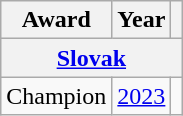<table class="wikitable">
<tr>
<th>Award</th>
<th>Year</th>
<th></th>
</tr>
<tr>
<th colspan="3"><a href='#'>Slovak</a></th>
</tr>
<tr>
<td>Champion</td>
<td><a href='#'>2023</a></td>
<td></td>
</tr>
</table>
